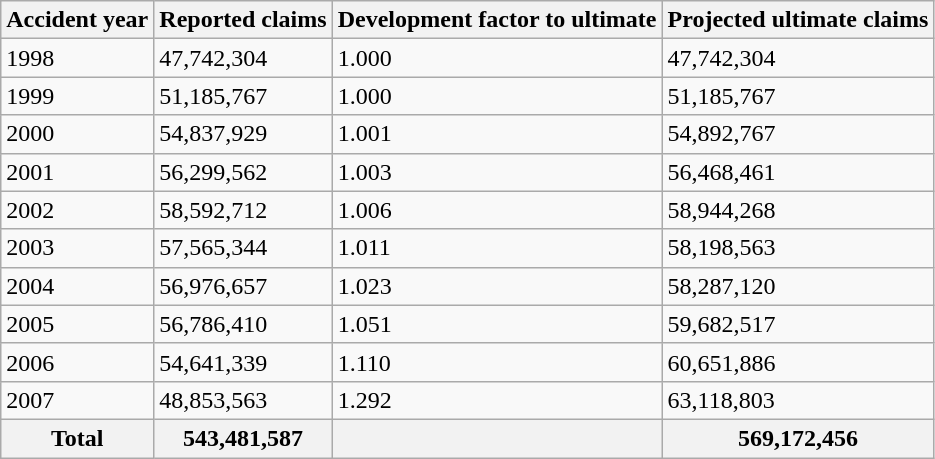<table class="wikitable">
<tr>
<th>Accident year</th>
<th>Reported claims</th>
<th>Development factor to ultimate</th>
<th>Projected ultimate claims</th>
</tr>
<tr>
<td>1998</td>
<td>47,742,304</td>
<td>1.000</td>
<td>47,742,304</td>
</tr>
<tr>
<td>1999</td>
<td>51,185,767</td>
<td>1.000</td>
<td>51,185,767</td>
</tr>
<tr>
<td>2000</td>
<td>54,837,929</td>
<td>1.001</td>
<td>54,892,767</td>
</tr>
<tr>
<td>2001</td>
<td>56,299,562</td>
<td>1.003</td>
<td>56,468,461</td>
</tr>
<tr>
<td>2002</td>
<td>58,592,712</td>
<td>1.006</td>
<td>58,944,268</td>
</tr>
<tr>
<td>2003</td>
<td>57,565,344</td>
<td>1.011</td>
<td>58,198,563</td>
</tr>
<tr>
<td>2004</td>
<td>56,976,657</td>
<td>1.023</td>
<td>58,287,120</td>
</tr>
<tr>
<td>2005</td>
<td>56,786,410</td>
<td>1.051</td>
<td>59,682,517</td>
</tr>
<tr>
<td>2006</td>
<td>54,641,339</td>
<td>1.110</td>
<td>60,651,886</td>
</tr>
<tr>
<td>2007</td>
<td>48,853,563</td>
<td>1.292</td>
<td>63,118,803</td>
</tr>
<tr>
<th>Total</th>
<th>543,481,587</th>
<th></th>
<th>569,172,456</th>
</tr>
</table>
